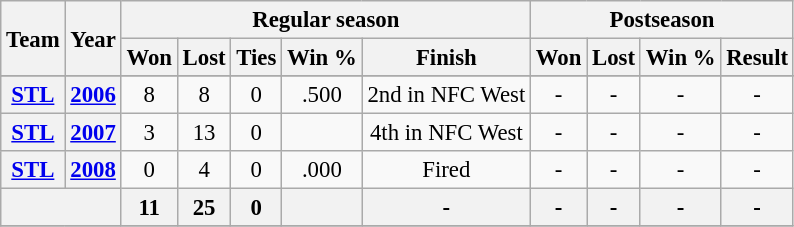<table class="wikitable" style="font-size: 95%; text-align:center;">
<tr>
<th rowspan="2">Team</th>
<th rowspan="2">Year</th>
<th colspan="5">Regular season</th>
<th colspan="4">Postseason</th>
</tr>
<tr>
<th>Won</th>
<th>Lost</th>
<th>Ties</th>
<th>Win %</th>
<th>Finish</th>
<th>Won</th>
<th>Lost</th>
<th>Win %</th>
<th>Result</th>
</tr>
<tr>
</tr>
<tr>
<th><a href='#'>STL</a></th>
<th><a href='#'>2006</a></th>
<td>8</td>
<td>8</td>
<td>0</td>
<td>.500</td>
<td>2nd in NFC West</td>
<td>-</td>
<td>-</td>
<td>-</td>
<td>-</td>
</tr>
<tr>
<th><a href='#'>STL</a></th>
<th><a href='#'>2007</a></th>
<td>3</td>
<td>13</td>
<td>0</td>
<td></td>
<td>4th in NFC West</td>
<td>-</td>
<td>-</td>
<td>-</td>
<td>-</td>
</tr>
<tr>
<th><a href='#'>STL</a></th>
<th><a href='#'>2008</a></th>
<td>0</td>
<td>4</td>
<td>0</td>
<td>.000</td>
<td>Fired</td>
<td>-</td>
<td>-</td>
<td>-</td>
<td>-</td>
</tr>
<tr>
<th colspan="2"></th>
<th>11</th>
<th>25</th>
<th>0</th>
<th></th>
<th>-</th>
<th>-</th>
<th>-</th>
<th>-</th>
<th>-</th>
</tr>
<tr>
</tr>
</table>
